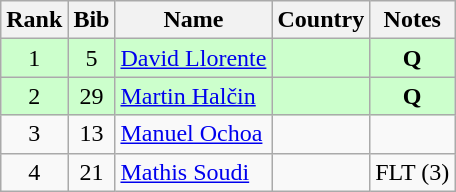<table class="wikitable" style="text-align:center;">
<tr>
<th>Rank</th>
<th>Bib</th>
<th>Name</th>
<th>Country</th>
<th>Notes</th>
</tr>
<tr bgcolor=ccffcc>
<td>1</td>
<td>5</td>
<td align=left><a href='#'>David Llorente</a></td>
<td align=left></td>
<td><strong>Q</strong></td>
</tr>
<tr bgcolor=ccffcc>
<td>2</td>
<td>29</td>
<td align=left><a href='#'>Martin Halčin</a></td>
<td align=left></td>
<td><strong>Q</strong></td>
</tr>
<tr>
<td>3</td>
<td>13</td>
<td align=left><a href='#'>Manuel Ochoa</a></td>
<td align=left></td>
<td></td>
</tr>
<tr>
<td>4</td>
<td>21</td>
<td align=left><a href='#'>Mathis Soudi</a></td>
<td align=left></td>
<td>FLT (3)</td>
</tr>
</table>
